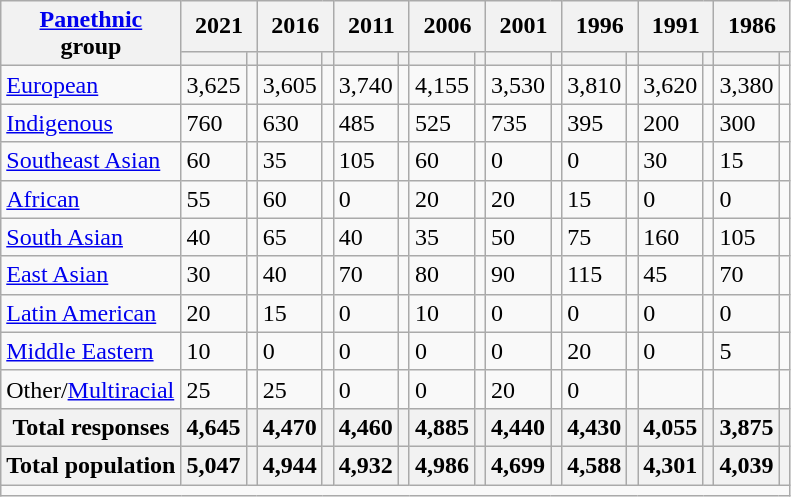<table class="wikitable collapsible sortable">
<tr>
<th rowspan="2"><a href='#'>Panethnic</a><br>group</th>
<th colspan="2">2021</th>
<th colspan="2">2016</th>
<th colspan="2">2011</th>
<th colspan="2">2006</th>
<th colspan="2">2001</th>
<th colspan="2">1996</th>
<th colspan="2">1991</th>
<th colspan="2">1986</th>
</tr>
<tr>
<th><a href='#'></a></th>
<th></th>
<th></th>
<th></th>
<th></th>
<th></th>
<th></th>
<th></th>
<th></th>
<th></th>
<th></th>
<th></th>
<th></th>
<th></th>
<th></th>
<th></th>
</tr>
<tr>
<td><a href='#'>European</a></td>
<td>3,625</td>
<td></td>
<td>3,605</td>
<td></td>
<td>3,740</td>
<td></td>
<td>4,155</td>
<td></td>
<td>3,530</td>
<td></td>
<td>3,810</td>
<td></td>
<td>3,620</td>
<td></td>
<td>3,380</td>
<td></td>
</tr>
<tr>
<td><a href='#'>Indigenous</a></td>
<td>760</td>
<td></td>
<td>630</td>
<td></td>
<td>485</td>
<td></td>
<td>525</td>
<td></td>
<td>735</td>
<td></td>
<td>395</td>
<td></td>
<td>200</td>
<td></td>
<td>300</td>
<td></td>
</tr>
<tr>
<td><a href='#'>Southeast Asian</a></td>
<td>60</td>
<td></td>
<td>35</td>
<td></td>
<td>105</td>
<td></td>
<td>60</td>
<td></td>
<td>0</td>
<td></td>
<td>0</td>
<td></td>
<td>30</td>
<td></td>
<td>15</td>
<td></td>
</tr>
<tr>
<td><a href='#'>African</a></td>
<td>55</td>
<td></td>
<td>60</td>
<td></td>
<td>0</td>
<td></td>
<td>20</td>
<td></td>
<td>20</td>
<td></td>
<td>15</td>
<td></td>
<td>0</td>
<td></td>
<td>0</td>
<td></td>
</tr>
<tr>
<td><a href='#'>South Asian</a></td>
<td>40</td>
<td></td>
<td>65</td>
<td></td>
<td>40</td>
<td></td>
<td>35</td>
<td></td>
<td>50</td>
<td></td>
<td>75</td>
<td></td>
<td>160</td>
<td></td>
<td>105</td>
<td></td>
</tr>
<tr>
<td><a href='#'>East Asian</a></td>
<td>30</td>
<td></td>
<td>40</td>
<td></td>
<td>70</td>
<td></td>
<td>80</td>
<td></td>
<td>90</td>
<td></td>
<td>115</td>
<td></td>
<td>45</td>
<td></td>
<td>70</td>
<td></td>
</tr>
<tr>
<td><a href='#'>Latin American</a></td>
<td>20</td>
<td></td>
<td>15</td>
<td></td>
<td>0</td>
<td></td>
<td>10</td>
<td></td>
<td>0</td>
<td></td>
<td>0</td>
<td></td>
<td>0</td>
<td></td>
<td>0</td>
<td></td>
</tr>
<tr>
<td><a href='#'>Middle Eastern</a></td>
<td>10</td>
<td></td>
<td>0</td>
<td></td>
<td>0</td>
<td></td>
<td>0</td>
<td></td>
<td>0</td>
<td></td>
<td>20</td>
<td></td>
<td>0</td>
<td></td>
<td>5</td>
<td></td>
</tr>
<tr>
<td>Other/<a href='#'>Multiracial</a></td>
<td>25</td>
<td></td>
<td>25</td>
<td></td>
<td>0</td>
<td></td>
<td>0</td>
<td></td>
<td>20</td>
<td></td>
<td>0</td>
<td></td>
<td></td>
<td></td>
<td></td>
<td></td>
</tr>
<tr>
<th>Total responses</th>
<th>4,645</th>
<th></th>
<th>4,470</th>
<th></th>
<th>4,460</th>
<th></th>
<th>4,885</th>
<th></th>
<th>4,440</th>
<th></th>
<th>4,430</th>
<th></th>
<th>4,055</th>
<th></th>
<th>3,875</th>
<th></th>
</tr>
<tr>
<th>Total population</th>
<th>5,047</th>
<th></th>
<th>4,944</th>
<th></th>
<th>4,932</th>
<th></th>
<th>4,986</th>
<th></th>
<th>4,699</th>
<th></th>
<th>4,588</th>
<th></th>
<th>4,301</th>
<th></th>
<th>4,039</th>
<th></th>
</tr>
<tr class="sortbottom">
<td colspan="20"></td>
</tr>
</table>
